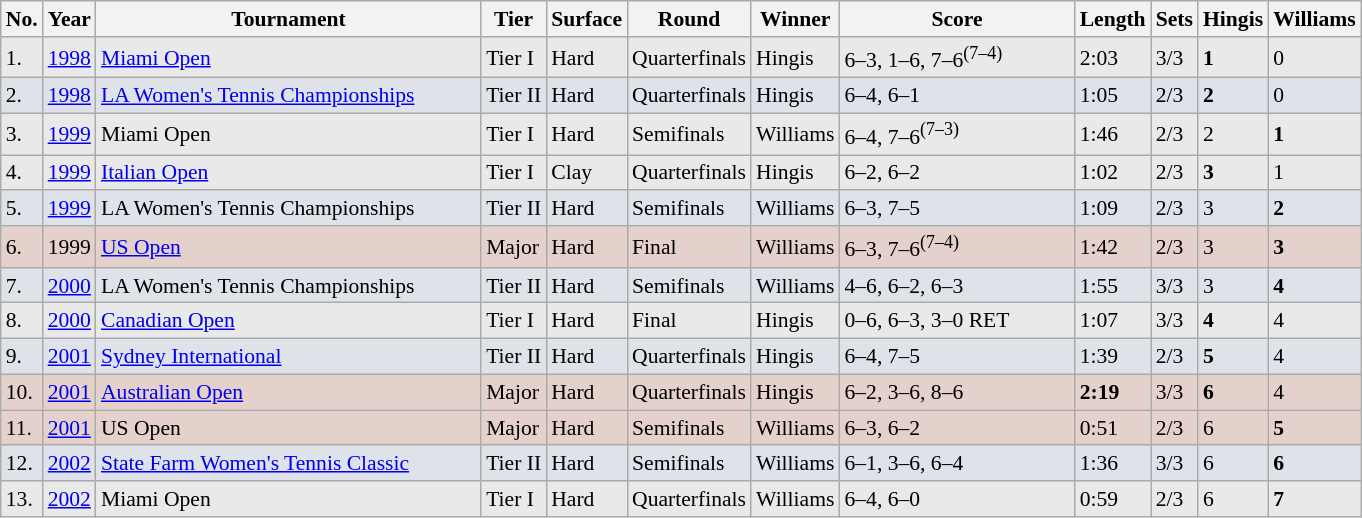<table class="sortable wikitable" style="font-size:90%;">
<tr style="background:#uiit">
<th>No.</th>
<th>Year</th>
<th width=250>Tournament</th>
<th>Tier</th>
<th>Surface</th>
<th>Round</th>
<th>Winner</th>
<th width=150>Score</th>
<th>Length</th>
<th>Sets</th>
<th>Hingis</th>
<th>Williams</th>
</tr>
<tr bgcolor=#e9e9e9>
<td>1.</td>
<td><a href='#'>1998</a></td>
<td> <a href='#'>Miami Open</a></td>
<td>Tier I</td>
<td>Hard</td>
<td>Quarterfinals</td>
<td>Hingis</td>
<td>6–3, 1–6, 7–6<sup>(7–4)</sup></td>
<td>2:03</td>
<td>3/3</td>
<td><strong>1</strong></td>
<td>0</td>
</tr>
<tr bgcolor=#dfe2e9>
<td>2.</td>
<td><a href='#'>1998</a></td>
<td> <a href='#'>LA Women's Tennis Championships</a></td>
<td>Tier II</td>
<td>Hard</td>
<td>Quarterfinals</td>
<td>Hingis</td>
<td>6–4, 6–1</td>
<td>1:05</td>
<td>2/3</td>
<td><strong>2</strong></td>
<td>0</td>
</tr>
<tr bgcolor=#e9e9e9>
<td>3.</td>
<td><a href='#'>1999</a></td>
<td> Miami Open</td>
<td>Tier I</td>
<td>Hard</td>
<td>Semifinals</td>
<td>Williams</td>
<td>6–4, 7–6<sup>(7–3)</sup></td>
<td>1:46</td>
<td>2/3</td>
<td>2</td>
<td><strong>1</strong></td>
</tr>
<tr bgcolor=#e9e9e9>
<td>4.</td>
<td><a href='#'>1999</a></td>
<td> <a href='#'>Italian Open</a></td>
<td>Tier I</td>
<td>Clay</td>
<td>Quarterfinals</td>
<td>Hingis</td>
<td>6–2, 6–2</td>
<td>1:02</td>
<td>2/3</td>
<td><strong>3</strong></td>
<td>1</td>
</tr>
<tr bgcolor=#dfe2e9>
<td>5.</td>
<td><a href='#'>1999</a></td>
<td> LA Women's Tennis Championships</td>
<td>Tier II</td>
<td>Hard</td>
<td>Semifinals</td>
<td>Williams</td>
<td>6–3, 7–5</td>
<td>1:09</td>
<td>2/3</td>
<td>3</td>
<td><strong>2</strong></td>
</tr>
<tr bgcolor="#e5d1cb">
<td>6.</td>
<td>1999</td>
<td> <a href='#'>US Open</a></td>
<td>Major</td>
<td>Hard</td>
<td>Final</td>
<td>Williams</td>
<td>6–3, 7–6<sup>(7–4)</sup></td>
<td>1:42</td>
<td>2/3</td>
<td>3</td>
<td><strong>3</strong></td>
</tr>
<tr bgcolor=#dfe2e9>
<td>7.</td>
<td><a href='#'>2000</a></td>
<td> LA Women's Tennis Championships</td>
<td>Tier II</td>
<td>Hard</td>
<td>Semifinals</td>
<td>Williams</td>
<td>4–6, 6–2, 6–3</td>
<td>1:55</td>
<td>3/3</td>
<td>3</td>
<td><strong>4</strong></td>
</tr>
<tr bgcolor=#e9e9e9>
<td>8.</td>
<td><a href='#'>2000</a></td>
<td> <a href='#'>Canadian Open</a></td>
<td>Tier I</td>
<td>Hard</td>
<td>Final</td>
<td>Hingis</td>
<td>0–6, 6–3, 3–0 RET</td>
<td>1:07</td>
<td>3/3</td>
<td><strong>4</strong></td>
<td>4</td>
</tr>
<tr bgcolor=#dfe2e9>
<td>9.</td>
<td><a href='#'>2001</a></td>
<td> <a href='#'>Sydney International</a></td>
<td>Tier II</td>
<td>Hard</td>
<td>Quarterfinals</td>
<td>Hingis</td>
<td>6–4, 7–5</td>
<td>1:39</td>
<td>2/3</td>
<td><strong>5</strong></td>
<td>4</td>
</tr>
<tr bgcolor="#e5d1cb">
<td>10.</td>
<td><a href='#'>2001</a></td>
<td> <a href='#'>Australian Open</a></td>
<td>Major</td>
<td>Hard</td>
<td>Quarterfinals</td>
<td>Hingis</td>
<td>6–2, 3–6, 8–6</td>
<td><strong>2:19</strong></td>
<td>3/3</td>
<td><strong>6</strong></td>
<td>4</td>
</tr>
<tr bgcolor="#e5d1cb">
<td>11.</td>
<td><a href='#'>2001</a></td>
<td> US Open</td>
<td>Major</td>
<td>Hard</td>
<td>Semifinals</td>
<td>Williams</td>
<td>6–3, 6–2</td>
<td>0:51</td>
<td>2/3</td>
<td>6</td>
<td><strong>5</strong></td>
</tr>
<tr bgcolor=#dfe2e9>
<td>12.</td>
<td><a href='#'>2002</a></td>
<td> <a href='#'>State Farm Women's Tennis Classic</a></td>
<td>Tier II</td>
<td>Hard</td>
<td>Semifinals</td>
<td>Williams</td>
<td>6–1, 3–6, 6–4</td>
<td>1:36</td>
<td>3/3</td>
<td>6</td>
<td><strong>6</strong></td>
</tr>
<tr bgcolor=#e9e9e9>
<td>13.</td>
<td><a href='#'>2002</a></td>
<td> Miami Open</td>
<td>Tier I</td>
<td>Hard</td>
<td>Quarterfinals</td>
<td>Williams</td>
<td>6–4, 6–0</td>
<td>0:59</td>
<td>2/3</td>
<td>6</td>
<td><strong>7</strong></td>
</tr>
</table>
